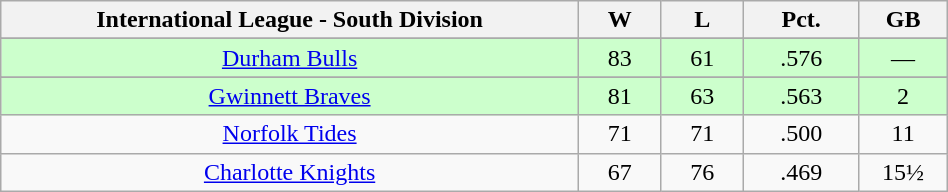<table class="wikitable" width="50%" style="text-align:center;">
<tr>
<th width="35%">International League - South Division</th>
<th width="5%">W</th>
<th width="5%">L</th>
<th width="7%">Pct.</th>
<th width="5%">GB</th>
</tr>
<tr>
</tr>
<tr style="text-align:center; background-color:#ccffcc;">
<td style="text-align:center;"><a href='#'>Durham Bulls</a></td>
<td>83</td>
<td>61</td>
<td>.576</td>
<td>—</td>
</tr>
<tr>
</tr>
<tr style="text-align:center; background-color:#ccffcc;">
<td style="text-align:center;"><a href='#'>Gwinnett Braves</a></td>
<td>81</td>
<td>63</td>
<td>.563</td>
<td>2</td>
</tr>
<tr>
<td style="text-align:center;"><a href='#'>Norfolk Tides</a></td>
<td>71</td>
<td>71</td>
<td>.500</td>
<td>11</td>
</tr>
<tr>
<td style="text-align:center;"><a href='#'>Charlotte Knights</a></td>
<td>67</td>
<td>76</td>
<td>.469</td>
<td>15½</td>
</tr>
</table>
